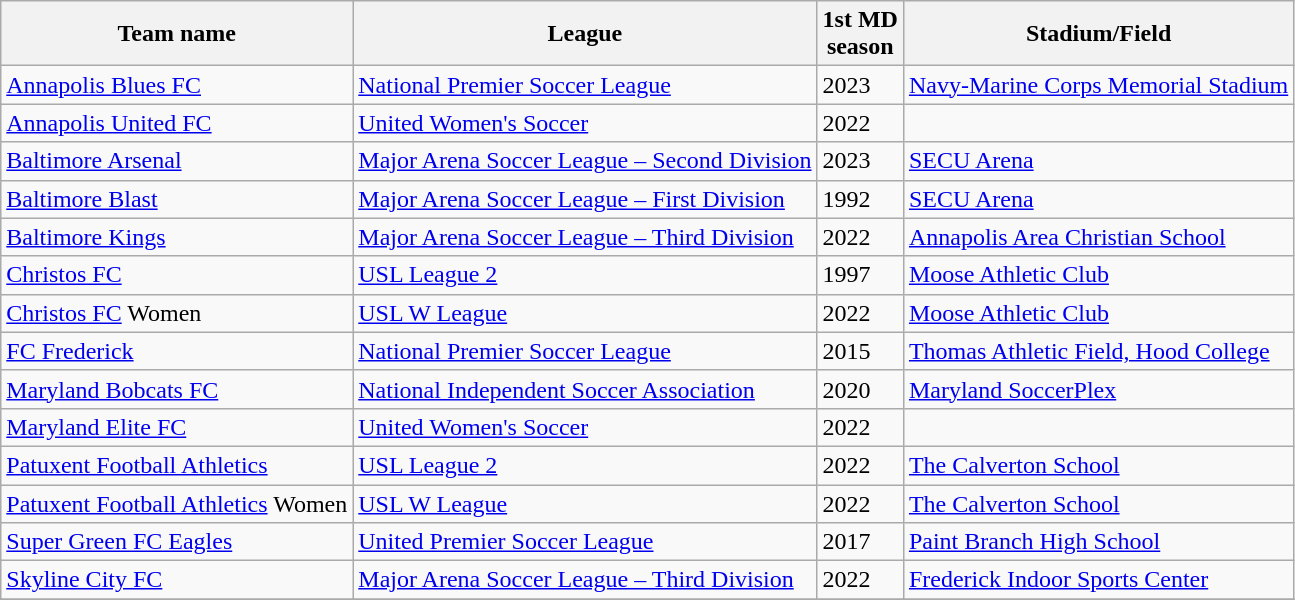<table class="wikitable sortable">
<tr>
<th>Team name</th>
<th>League</th>
<th>1st MD <br> season</th>
<th>Stadium/Field</th>
</tr>
<tr>
<td><a href='#'>Annapolis Blues FC</a></td>
<td><a href='#'>National Premier Soccer League</a></td>
<td>2023</td>
<td><a href='#'>Navy-Marine Corps Memorial Stadium</a></td>
</tr>
<tr>
<td><a href='#'>Annapolis United FC</a></td>
<td><a href='#'>United Women's Soccer</a></td>
<td>2022</td>
<td></td>
</tr>
<tr>
<td><a href='#'>Baltimore Arsenal</a></td>
<td><a href='#'>Major Arena Soccer League – Second Division</a></td>
<td>2023</td>
<td><a href='#'>SECU Arena</a></td>
</tr>
<tr>
<td><a href='#'>Baltimore Blast</a></td>
<td><a href='#'>Major Arena Soccer League – First Division</a></td>
<td>1992</td>
<td><a href='#'>SECU Arena</a></td>
</tr>
<tr>
<td><a href='#'>Baltimore Kings</a></td>
<td><a href='#'>Major Arena Soccer League – Third Division</a></td>
<td>2022</td>
<td><a href='#'>Annapolis Area Christian School</a></td>
</tr>
<tr>
<td><a href='#'>Christos FC</a></td>
<td><a href='#'>USL League 2</a></td>
<td>1997</td>
<td><a href='#'>Moose Athletic Club</a></td>
</tr>
<tr>
<td><a href='#'>Christos FC</a> Women</td>
<td><a href='#'>USL W League</a></td>
<td>2022</td>
<td><a href='#'>Moose Athletic Club</a></td>
</tr>
<tr>
<td><a href='#'>FC Frederick</a></td>
<td><a href='#'>National Premier Soccer League</a></td>
<td>2015</td>
<td><a href='#'>Thomas Athletic Field, Hood College</a></td>
</tr>
<tr>
<td><a href='#'>Maryland Bobcats FC</a></td>
<td><a href='#'>National Independent Soccer Association</a></td>
<td>2020</td>
<td><a href='#'>Maryland SoccerPlex</a></td>
</tr>
<tr>
<td><a href='#'>Maryland Elite FC</a></td>
<td><a href='#'>United Women's Soccer</a></td>
<td>2022</td>
<td></td>
</tr>
<tr>
<td><a href='#'>Patuxent Football Athletics</a></td>
<td><a href='#'>USL League 2</a></td>
<td>2022</td>
<td><a href='#'>The Calverton School</a></td>
</tr>
<tr>
<td><a href='#'>Patuxent Football Athletics</a> Women</td>
<td><a href='#'>USL W League</a></td>
<td>2022</td>
<td><a href='#'>The Calverton School</a></td>
</tr>
<tr>
<td><a href='#'>Super Green FC Eagles</a></td>
<td><a href='#'>United Premier Soccer League</a></td>
<td>2017</td>
<td><a href='#'>Paint Branch High School</a></td>
</tr>
<tr>
<td><a href='#'>Skyline City FC</a></td>
<td><a href='#'>Major Arena Soccer League – Third Division</a></td>
<td>2022</td>
<td><a href='#'>Frederick Indoor Sports Center</a></td>
</tr>
<tr>
</tr>
</table>
